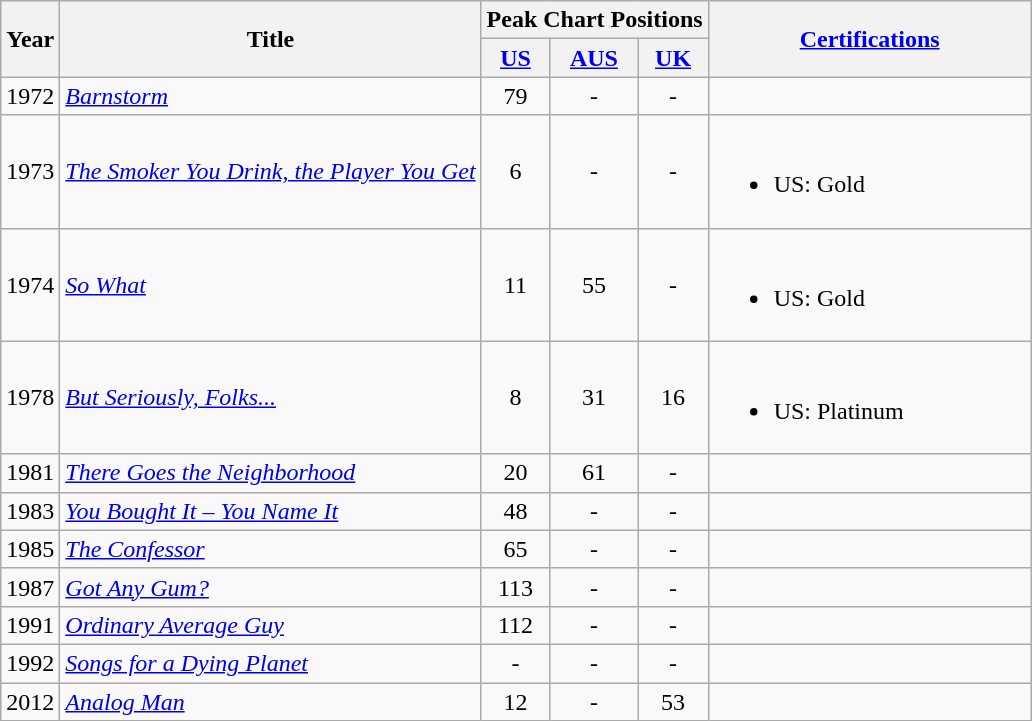<table class="wikitable">
<tr>
<th rowspan="2">Year</th>
<th rowspan="2">Title</th>
<th colspan="3">Peak Chart Positions</th>
<th rowspan="2" style="width:13em;"><a href='#'>Certifications</a></th>
</tr>
<tr>
<th><a href='#'>US</a><br></th>
<th><a href='#'>AUS</a></th>
<th><a href='#'>UK</a></th>
</tr>
<tr>
<td>1972</td>
<td><em><a href='#'>Barnstorm</a></em></td>
<td style="text-align:center;">79</td>
<td style="text-align:center;">-</td>
<td style="text-align:center;">-</td>
<td></td>
</tr>
<tr>
<td>1973</td>
<td><em><a href='#'>The Smoker You Drink, the Player You Get</a></em></td>
<td style="text-align:center;">6</td>
<td style="text-align:center;">-</td>
<td style="text-align:center;">-</td>
<td><br><ul><li>US: Gold</li></ul></td>
</tr>
<tr>
<td>1974</td>
<td><em><a href='#'>So What</a></em></td>
<td style="text-align:center;">11</td>
<td style="text-align:center;">55</td>
<td style="text-align:center;">-</td>
<td><br><ul><li>US: Gold</li></ul></td>
</tr>
<tr>
<td>1978</td>
<td><em><a href='#'>But Seriously, Folks...</a></em></td>
<td style="text-align:center;">8</td>
<td style="text-align:center;">31</td>
<td style="text-align:center;">16</td>
<td><br><ul><li>US: Platinum</li></ul></td>
</tr>
<tr>
<td>1981</td>
<td><em><a href='#'>There Goes the Neighborhood</a></em></td>
<td style="text-align:center;">20</td>
<td style="text-align:center;">61</td>
<td style="text-align:center;">-</td>
<td></td>
</tr>
<tr>
<td>1983</td>
<td><em><a href='#'>You Bought It – You Name It</a></em></td>
<td style="text-align:center;">48</td>
<td style="text-align:center;">-</td>
<td style="text-align:center;">-</td>
<td></td>
</tr>
<tr>
<td>1985</td>
<td><em><a href='#'>The Confessor</a></em></td>
<td style="text-align:center;">65</td>
<td style="text-align:center;">-</td>
<td style="text-align:center;">-</td>
<td></td>
</tr>
<tr>
<td>1987</td>
<td><em><a href='#'>Got Any Gum?</a></em></td>
<td style="text-align:center;">113</td>
<td style="text-align:center;">-</td>
<td style="text-align:center;">-</td>
<td></td>
</tr>
<tr>
<td>1991</td>
<td><em><a href='#'>Ordinary Average Guy</a></em></td>
<td style="text-align:center;">112</td>
<td style="text-align:center;">-</td>
<td style="text-align:center;">-</td>
<td></td>
</tr>
<tr>
<td>1992</td>
<td><em><a href='#'>Songs for a Dying Planet</a></em></td>
<td style="text-align:center;">-</td>
<td style="text-align:center;">-</td>
<td style="text-align:center;">-</td>
<td></td>
</tr>
<tr>
<td>2012</td>
<td><em><a href='#'>Analog Man</a></em></td>
<td style="text-align:center;">12</td>
<td style="text-align:center;">-</td>
<td style="text-align:center;">53</td>
<td></td>
</tr>
</table>
